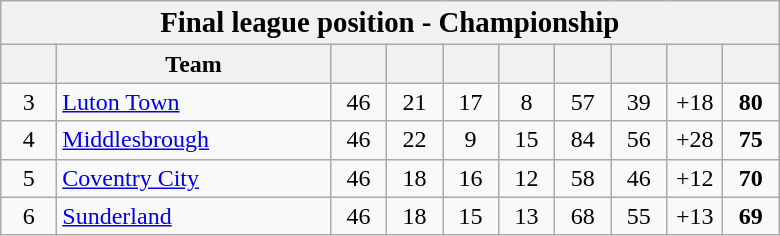<table class="wikitable" style="text-align:center">
<tr>
<th colspan="10"><big>Final league position - Championship</big></th>
</tr>
<tr>
<th width="30"></th>
<th width="175">Team</th>
<th width="30"></th>
<th width="30"></th>
<th width="30"></th>
<th width="30"></th>
<th width="30"></th>
<th width="30"></th>
<th width="30"></th>
<th width="30"></th>
</tr>
<tr>
<td>3</td>
<td align="left"><a href='#'>Luton Town</a></td>
<td>46</td>
<td>21</td>
<td>17</td>
<td>8</td>
<td>57</td>
<td>39</td>
<td>+18</td>
<td><strong>80</strong></td>
</tr>
<tr>
<td>4</td>
<td align="left"><a href='#'>Middlesbrough</a></td>
<td>46</td>
<td>22</td>
<td>9</td>
<td>15</td>
<td>84</td>
<td>56</td>
<td>+28</td>
<td><strong>75</strong></td>
</tr>
<tr>
<td>5</td>
<td align="left"><a href='#'>Coventry City</a></td>
<td>46</td>
<td>18</td>
<td>16</td>
<td>12</td>
<td>58</td>
<td>46</td>
<td>+12</td>
<td><strong>70</strong></td>
</tr>
<tr>
<td>6</td>
<td align="left"><a href='#'>Sunderland</a></td>
<td>46</td>
<td>18</td>
<td>15</td>
<td>13</td>
<td>68</td>
<td>55</td>
<td>+13</td>
<td><strong>69</strong></td>
</tr>
</table>
